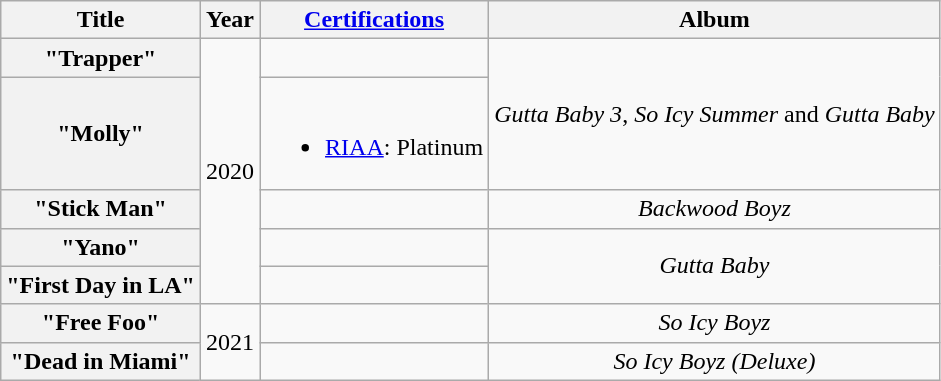<table class="wikitable plainrowheaders" style="text-align:center;">
<tr>
<th>Title</th>
<th>Year</th>
<th><a href='#'>Certifications</a></th>
<th>Album</th>
</tr>
<tr>
<th scope="row">"Trapper"<br></th>
<td rowspan="5">2020</td>
<td></td>
<td rowspan="2"><em>Gutta Baby 3</em>, <em>So Icy Summer</em> and <em>Gutta Baby</em></td>
</tr>
<tr>
<th scope="row">"Molly"<br></th>
<td><br><ul><li><a href='#'>RIAA</a>: Platinum</li></ul></td>
</tr>
<tr>
<th scope="row">"Stick Man"<br></th>
<td></td>
<td><em>Backwood Boyz</em></td>
</tr>
<tr>
<th scope="row">"Yano"</th>
<td></td>
<td rowspan="2"><em>Gutta Baby</em></td>
</tr>
<tr>
<th scope="row">"First Day in LA"<br></th>
<td></td>
</tr>
<tr>
<th scope="row">"Free Foo"</th>
<td rowspan="2">2021</td>
<td></td>
<td><em>So Icy Boyz</em></td>
</tr>
<tr>
<th scope="row">"Dead in Miami"</th>
<td></td>
<td><em>So Icy Boyz (Deluxe)</em></td>
</tr>
</table>
